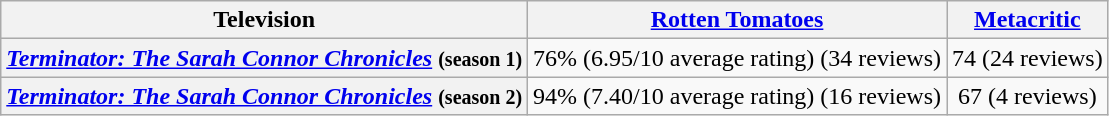<table class="wikitable plainrowheaders" style="text-align:center;">
<tr>
<th>Television</th>
<th><a href='#'>Rotten Tomatoes</a></th>
<th><a href='#'>Metacritic</a></th>
</tr>
<tr>
<th scope="row"><em><a href='#'>Terminator: The Sarah Connor Chronicles</a></em> <small>(season 1)</small></th>
<td>76% (6.95/10 average rating) (34 reviews)</td>
<td>74 (24 reviews)</td>
</tr>
<tr>
<th scope="row"><em><a href='#'>Terminator: The Sarah Connor Chronicles</a></em> <small>(season 2)</small></th>
<td>94% (7.40/10 average rating) (16 reviews)</td>
<td>67 (4 reviews)</td>
</tr>
</table>
